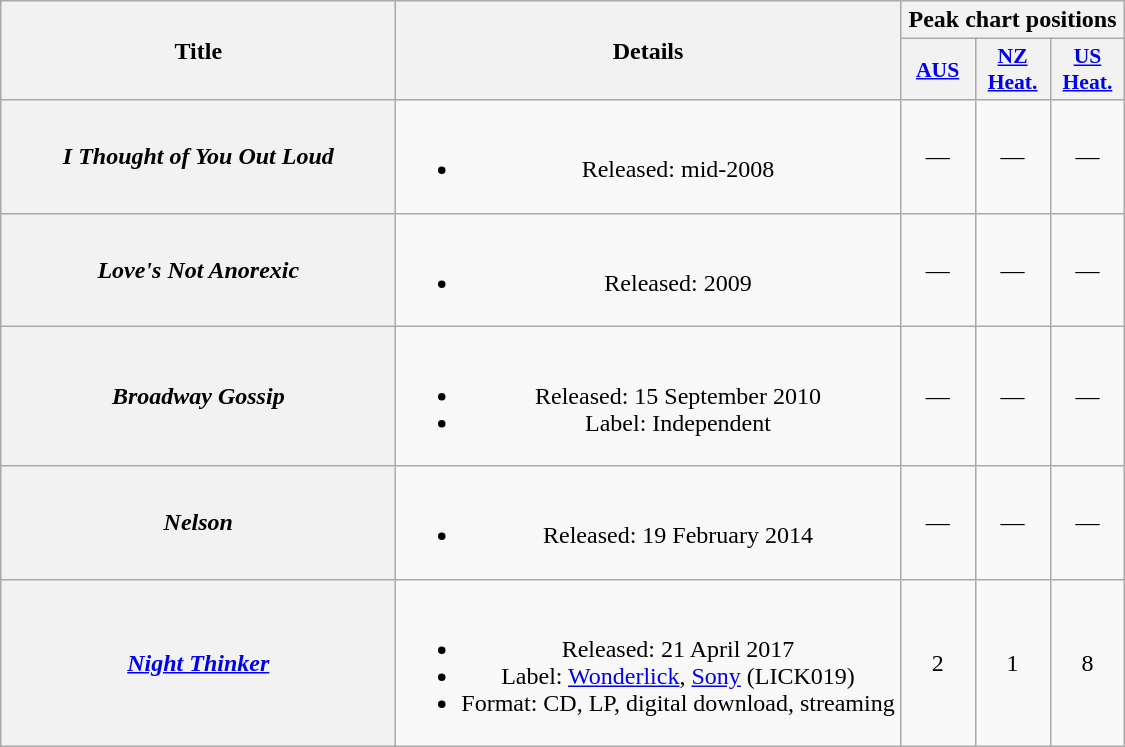<table class="wikitable plainrowheaders" style="text-align:center;">
<tr>
<th scope="col" rowspan="2" style="width:16em;">Title</th>
<th scope="col" rowspan="2">Details</th>
<th scope="col" colspan="3">Peak chart positions</th>
</tr>
<tr>
<th scope="col" style="width:3em;font-size:90%;"><a href='#'>AUS</a><br></th>
<th scope="col" style="width:3em;font-size:90%;"><a href='#'>NZ<br>Heat.</a><br></th>
<th scope="col" style="width:3em;font-size:90%;"><a href='#'>US<br>Heat.</a><br></th>
</tr>
<tr>
<th scope="row"><em>I Thought of You Out Loud</em><br></th>
<td><br><ul><li>Released: mid-2008</li></ul></td>
<td>—</td>
<td>—</td>
<td>—</td>
</tr>
<tr>
<th scope="row"><em>Love's Not Anorexic</em><br></th>
<td><br><ul><li>Released: 2009</li></ul></td>
<td>—</td>
<td>—</td>
<td>—</td>
</tr>
<tr>
<th scope="row"><em>Broadway Gossip</em><br></th>
<td><br><ul><li>Released: 15 September 2010</li><li>Label: Independent</li></ul></td>
<td>—</td>
<td>—</td>
<td>—</td>
</tr>
<tr>
<th scope="row"><em>Nelson</em></th>
<td><br><ul><li>Released: 19 February 2014</li></ul></td>
<td>—</td>
<td>—</td>
<td>—</td>
</tr>
<tr>
<th scope="row"><em><a href='#'>Night Thinker</a></em></th>
<td><br><ul><li>Released: 21 April 2017</li><li>Label: <a href='#'>Wonderlick</a>, <a href='#'>Sony</a> (LICK019)</li><li>Format: CD, LP, digital download, streaming</li></ul></td>
<td>2</td>
<td>1</td>
<td>8</td>
</tr>
</table>
